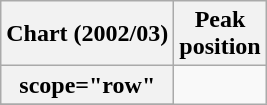<table class="wikitable sortable plainrowheaders">
<tr>
<th scope="col">Chart (2002/03)</th>
<th scope="col">Peak<br>position</th>
</tr>
<tr>
<th>scope="row"</th>
</tr>
<tr>
</tr>
</table>
